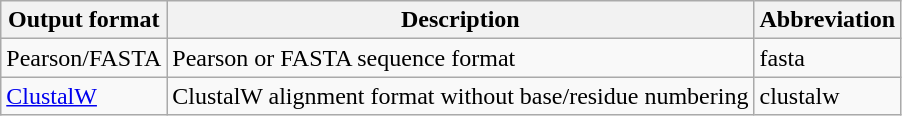<table class="wikitable">
<tr>
<th>Output format</th>
<th>Description</th>
<th>Abbreviation</th>
</tr>
<tr>
<td>Pearson/FASTA</td>
<td>Pearson or FASTA sequence format</td>
<td>fasta</td>
</tr>
<tr>
<td><a href='#'>ClustalW</a></td>
<td>ClustalW alignment format without base/residue numbering</td>
<td>clustalw</td>
</tr>
</table>
